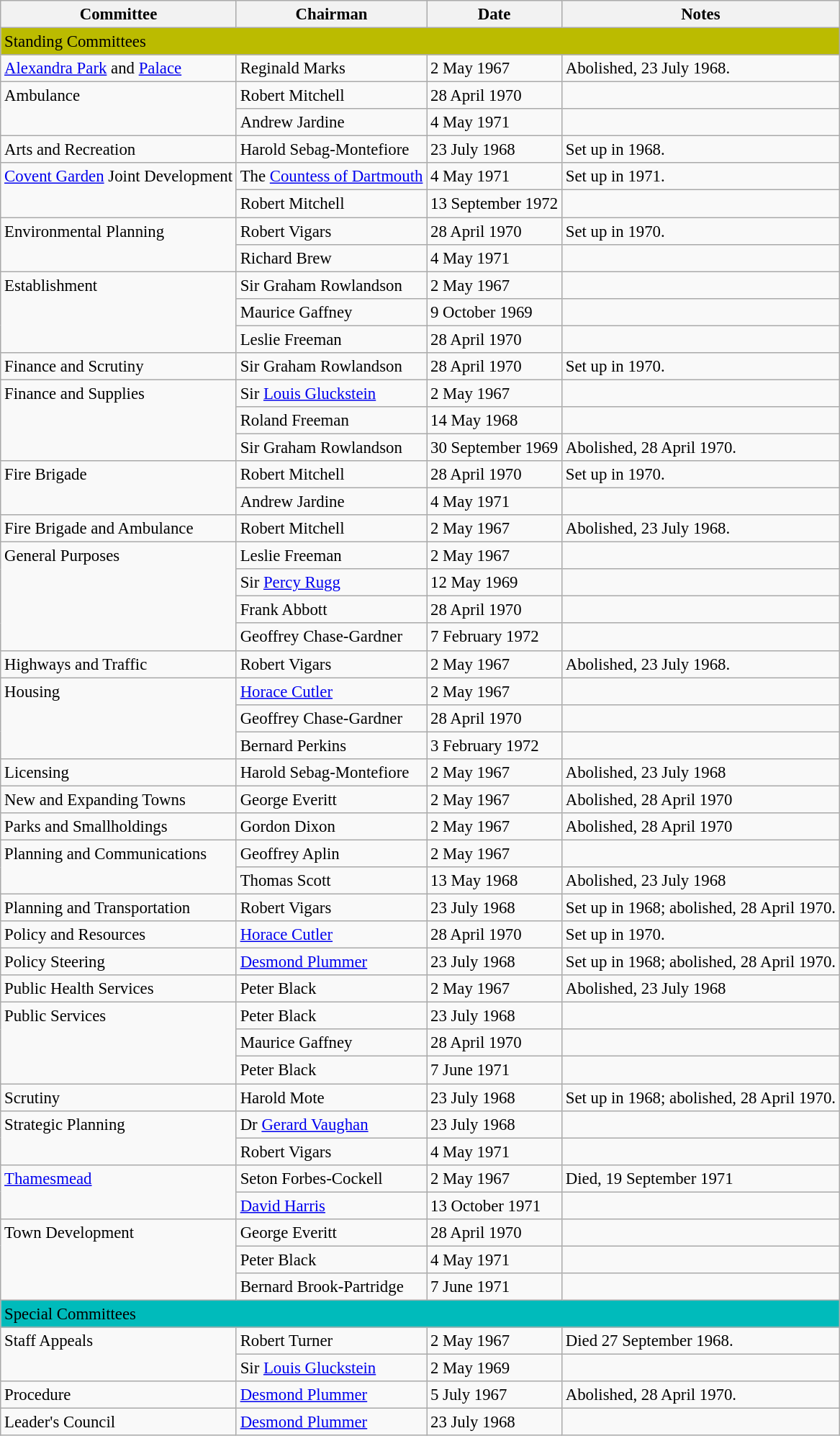<table class="wikitable" style="font-size: 95%;">
<tr>
<th>Committee</th>
<th>Chairman</th>
<th>Date</th>
<th>Notes</th>
</tr>
<tr>
<td bgcolor="#BBBB00" colspan=4>Standing Committees</td>
</tr>
<tr>
<td><a href='#'>Alexandra Park</a> and <a href='#'>Palace</a></td>
<td>Reginald Marks</td>
<td>2 May 1967</td>
<td>Abolished, 23 July 1968.</td>
</tr>
<tr>
<td rowspan=2 valign="top">Ambulance</td>
<td>Robert Mitchell</td>
<td>28 April 1970</td>
<td></td>
</tr>
<tr>
<td>Andrew Jardine</td>
<td>4 May 1971</td>
<td></td>
</tr>
<tr>
<td>Arts and Recreation</td>
<td>Harold Sebag-Montefiore</td>
<td>23 July 1968</td>
<td>Set up in 1968.</td>
</tr>
<tr>
<td rowspan=2 valign="top"><a href='#'>Covent Garden</a> Joint Development</td>
<td>The <a href='#'>Countess of Dartmouth</a></td>
<td>4 May 1971</td>
<td>Set up in 1971.</td>
</tr>
<tr>
<td>Robert Mitchell</td>
<td>13 September 1972</td>
<td></td>
</tr>
<tr>
<td rowspan=2 valign="top">Environmental Planning</td>
<td>Robert Vigars</td>
<td>28 April 1970</td>
<td>Set up in 1970.</td>
</tr>
<tr>
<td>Richard Brew</td>
<td>4 May 1971</td>
<td></td>
</tr>
<tr>
<td rowspan=3 valign="top">Establishment</td>
<td>Sir Graham Rowlandson</td>
<td>2 May 1967</td>
<td></td>
</tr>
<tr>
<td>Maurice Gaffney</td>
<td>9 October 1969</td>
<td></td>
</tr>
<tr>
<td>Leslie Freeman</td>
<td>28 April 1970</td>
<td></td>
</tr>
<tr>
<td>Finance and Scrutiny</td>
<td>Sir Graham Rowlandson</td>
<td>28 April 1970</td>
<td>Set up in 1970.</td>
</tr>
<tr>
<td rowspan=3 valign="top">Finance and Supplies</td>
<td>Sir <a href='#'>Louis Gluckstein</a></td>
<td>2 May 1967</td>
<td></td>
</tr>
<tr>
<td>Roland Freeman</td>
<td>14 May 1968</td>
<td></td>
</tr>
<tr>
<td>Sir Graham Rowlandson</td>
<td>30 September 1969</td>
<td>Abolished, 28 April 1970.</td>
</tr>
<tr>
<td rowspan=2 valign="top">Fire Brigade</td>
<td>Robert Mitchell</td>
<td>28 April 1970</td>
<td>Set up in 1970.</td>
</tr>
<tr>
<td>Andrew Jardine</td>
<td>4 May 1971</td>
<td></td>
</tr>
<tr>
<td>Fire Brigade and Ambulance</td>
<td>Robert Mitchell</td>
<td>2 May 1967</td>
<td>Abolished, 23 July 1968.</td>
</tr>
<tr>
<td rowspan=4 valign="top">General Purposes</td>
<td>Leslie Freeman</td>
<td>2 May 1967</td>
<td></td>
</tr>
<tr>
<td>Sir <a href='#'>Percy Rugg</a></td>
<td>12 May 1969</td>
<td></td>
</tr>
<tr>
<td>Frank Abbott</td>
<td>28 April 1970</td>
<td></td>
</tr>
<tr>
<td>Geoffrey Chase-Gardner</td>
<td>7 February 1972</td>
<td></td>
</tr>
<tr>
<td>Highways and Traffic</td>
<td>Robert Vigars</td>
<td>2 May 1967</td>
<td>Abolished, 23 July 1968.</td>
</tr>
<tr>
<td rowspan=3 valign="top">Housing</td>
<td><a href='#'>Horace Cutler</a></td>
<td>2 May 1967</td>
<td></td>
</tr>
<tr>
<td>Geoffrey Chase-Gardner</td>
<td>28 April 1970</td>
<td></td>
</tr>
<tr>
<td>Bernard Perkins</td>
<td>3 February 1972</td>
<td></td>
</tr>
<tr>
<td>Licensing</td>
<td>Harold Sebag-Montefiore</td>
<td>2 May 1967</td>
<td>Abolished, 23 July 1968</td>
</tr>
<tr>
<td>New and Expanding Towns</td>
<td>George Everitt</td>
<td>2 May 1967</td>
<td>Abolished, 28 April 1970</td>
</tr>
<tr>
<td>Parks and Smallholdings</td>
<td>Gordon Dixon</td>
<td>2 May 1967</td>
<td>Abolished, 28 April 1970</td>
</tr>
<tr>
<td rowspan=2 valign="top">Planning and Communications</td>
<td>Geoffrey Aplin</td>
<td>2 May 1967</td>
<td></td>
</tr>
<tr>
<td>Thomas Scott</td>
<td>13 May 1968</td>
<td>Abolished, 23 July 1968</td>
</tr>
<tr>
<td>Planning and Transportation</td>
<td>Robert Vigars</td>
<td>23 July 1968</td>
<td>Set up in 1968; abolished, 28 April 1970.</td>
</tr>
<tr>
<td>Policy and Resources</td>
<td><a href='#'>Horace Cutler</a></td>
<td>28 April 1970</td>
<td>Set up in 1970.</td>
</tr>
<tr>
<td>Policy Steering</td>
<td><a href='#'>Desmond Plummer</a></td>
<td>23 July 1968</td>
<td>Set up in 1968; abolished, 28 April 1970.</td>
</tr>
<tr>
<td>Public Health Services</td>
<td>Peter Black</td>
<td>2 May 1967</td>
<td>Abolished, 23 July 1968</td>
</tr>
<tr>
<td rowspan=3 valign="top">Public Services</td>
<td>Peter Black</td>
<td>23 July 1968</td>
<td></td>
</tr>
<tr>
<td>Maurice Gaffney</td>
<td>28 April 1970</td>
<td></td>
</tr>
<tr>
<td>Peter Black</td>
<td>7 June 1971</td>
<td></td>
</tr>
<tr>
<td>Scrutiny</td>
<td>Harold Mote</td>
<td>23 July 1968</td>
<td>Set up in 1968; abolished, 28 April 1970.</td>
</tr>
<tr>
<td rowspan=2 valign="top">Strategic Planning</td>
<td>Dr <a href='#'>Gerard Vaughan</a></td>
<td>23 July 1968</td>
<td></td>
</tr>
<tr>
<td>Robert Vigars</td>
<td>4 May 1971</td>
<td></td>
</tr>
<tr>
<td rowspan=2 valign="top"><a href='#'>Thamesmead</a></td>
<td>Seton Forbes-Cockell</td>
<td>2 May 1967</td>
<td>Died, 19 September 1971</td>
</tr>
<tr>
<td><a href='#'>David Harris</a></td>
<td>13 October 1971</td>
<td></td>
</tr>
<tr>
<td rowspan=3 valign="top">Town Development</td>
<td>George Everitt</td>
<td>28 April 1970</td>
<td></td>
</tr>
<tr>
<td>Peter Black</td>
<td>4 May 1971</td>
<td></td>
</tr>
<tr>
<td>Bernard Brook-Partridge</td>
<td>7 June 1971</td>
<td></td>
</tr>
<tr>
<td bgcolor="#00BBBB" colspan=4>Special Committees</td>
</tr>
<tr>
<td rowspan=2 valign="top">Staff Appeals</td>
<td>Robert Turner</td>
<td>2 May 1967</td>
<td>Died 27 September 1968.</td>
</tr>
<tr>
<td>Sir <a href='#'>Louis Gluckstein</a></td>
<td>2 May 1969</td>
<td></td>
</tr>
<tr>
<td>Procedure</td>
<td><a href='#'>Desmond Plummer</a></td>
<td>5 July 1967</td>
<td>Abolished, 28 April 1970.</td>
</tr>
<tr>
<td>Leader's Council</td>
<td><a href='#'>Desmond Plummer</a></td>
<td>23 July 1968</td>
<td></td>
</tr>
</table>
